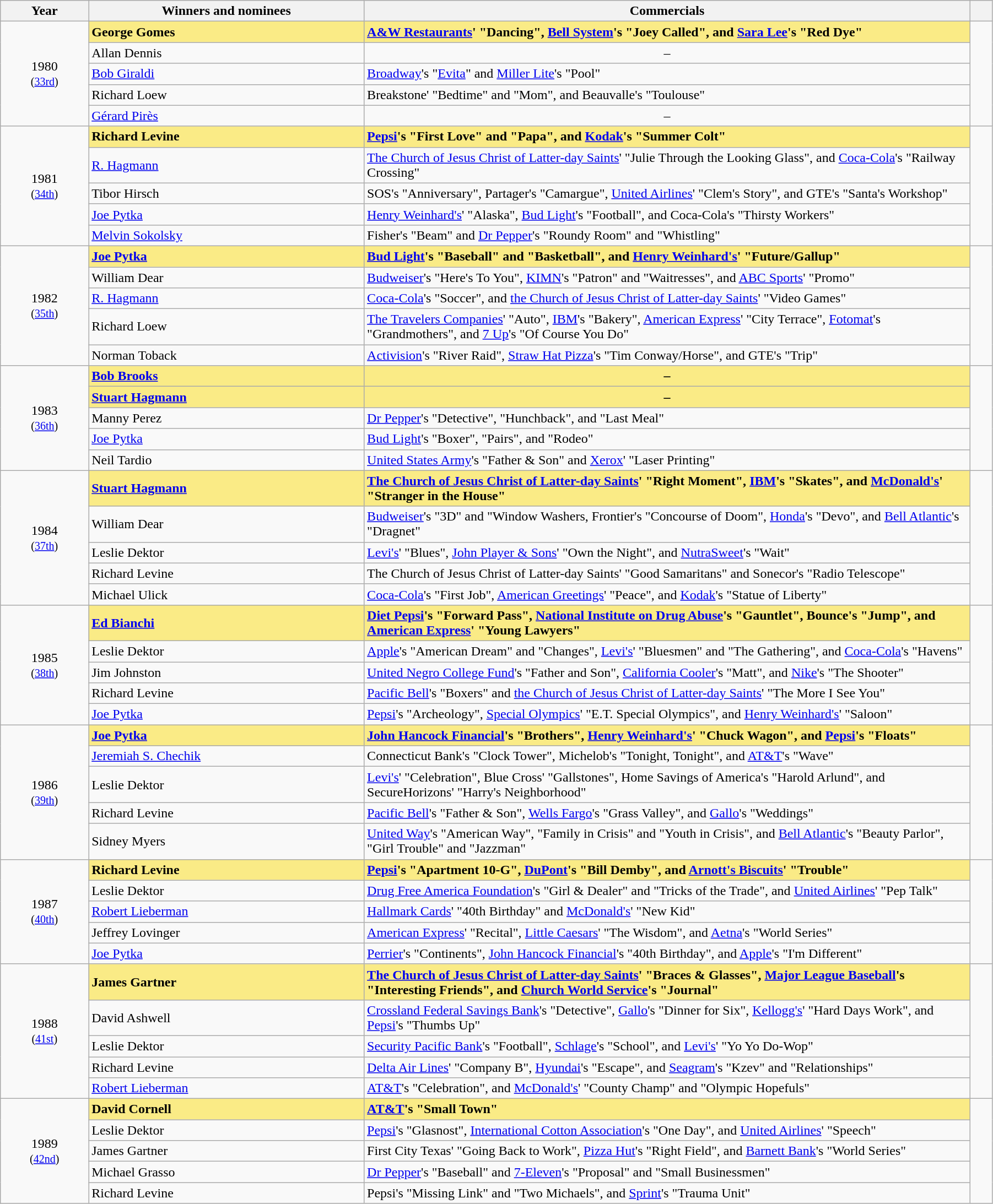<table class="wikitable" width="95%" cellpadding="5">
<tr>
<th width="8%">Year</th>
<th width="25%">Winners and nominees</th>
<th width="55%">Commercials</th>
<th width="2%"></th>
</tr>
<tr>
<td rowspan="5" style="text-align:center;">1980<br><small>(<a href='#'>33rd</a>)</small></td>
<td style="background:#FAEB86;"><strong>George Gomes</strong></td>
<td style="background:#FAEB86;"><strong><a href='#'>A&W Restaurants</a>' "Dancing", <a href='#'>Bell System</a>'s "Joey Called", and <a href='#'>Sara Lee</a>'s "Red Dye"</strong></td>
<td rowspan="5" style="text-align:center;"></td>
</tr>
<tr>
<td>Allan Dennis</td>
<td style="text-align:center;">–</td>
</tr>
<tr>
<td><a href='#'>Bob Giraldi</a></td>
<td><a href='#'>Broadway</a>'s "<a href='#'>Evita</a>" and <a href='#'>Miller Lite</a>'s "Pool"</td>
</tr>
<tr>
<td>Richard Loew</td>
<td>Breakstone' "Bedtime" and "Mom", and Beauvalle's "Toulouse"</td>
</tr>
<tr>
<td><a href='#'>Gérard Pirès</a></td>
<td style="text-align:center;">–</td>
</tr>
<tr>
<td rowspan="5" style="text-align:center;">1981<br><small>(<a href='#'>34th</a>)</small></td>
<td style="background:#FAEB86;"><strong>Richard Levine</strong></td>
<td style="background:#FAEB86;"><strong><a href='#'>Pepsi</a>'s "First Love" and "Papa", and <a href='#'>Kodak</a>'s "Summer Colt"</strong></td>
<td rowspan="5" style="text-align:center;"></td>
</tr>
<tr>
<td><a href='#'>R. Hagmann</a></td>
<td><a href='#'>The Church of Jesus Christ of Latter-day Saints</a>' "Julie Through the Looking Glass", and <a href='#'>Coca-Cola</a>'s "Railway Crossing"</td>
</tr>
<tr>
<td>Tibor Hirsch</td>
<td>SOS's "Anniversary", Partager's "Camargue", <a href='#'>United Airlines</a>' "Clem's Story", and GTE's "Santa's Workshop"</td>
</tr>
<tr>
<td><a href='#'>Joe Pytka</a></td>
<td><a href='#'>Henry Weinhard's</a>' "Alaska", <a href='#'>Bud Light</a>'s "Football", and Coca-Cola's "Thirsty Workers"</td>
</tr>
<tr>
<td><a href='#'>Melvin Sokolsky</a></td>
<td>Fisher's "Beam" and <a href='#'>Dr Pepper</a>'s "Roundy Room" and "Whistling"</td>
</tr>
<tr>
<td rowspan="5" style="text-align:center;">1982<br><small>(<a href='#'>35th</a>)</small></td>
<td style="background:#FAEB86;"><strong><a href='#'>Joe Pytka</a></strong></td>
<td style="background:#FAEB86;"><strong><a href='#'>Bud Light</a>'s "Baseball" and "Basketball", and <a href='#'>Henry Weinhard's</a>' "Future/Gallup"</strong></td>
<td rowspan="5" style="text-align:center;"></td>
</tr>
<tr>
<td>William Dear</td>
<td><a href='#'>Budweiser</a>'s "Here's To You", <a href='#'>KIMN</a>'s "Patron" and "Waitresses", and <a href='#'>ABC Sports</a>' "Promo"</td>
</tr>
<tr>
<td><a href='#'>R. Hagmann</a></td>
<td><a href='#'>Coca-Cola</a>'s "Soccer", and <a href='#'>the Church of Jesus Christ of Latter-day Saints</a>' "Video Games"</td>
</tr>
<tr>
<td>Richard Loew</td>
<td><a href='#'>The Travelers Companies</a>' "Auto", <a href='#'>IBM</a>'s "Bakery", <a href='#'>American Express</a>' "City Terrace", <a href='#'>Fotomat</a>'s "Grandmothers", and <a href='#'>7 Up</a>'s "Of Course You Do"</td>
</tr>
<tr>
<td>Norman Toback</td>
<td><a href='#'>Activision</a>'s "River Raid", <a href='#'>Straw Hat Pizza</a>'s "Tim Conway/Horse", and GTE's "Trip"</td>
</tr>
<tr>
<td rowspan="5" style="text-align:center;">1983<br><small>(<a href='#'>36th</a>)</small></td>
<td style="background:#FAEB86;"><strong><a href='#'>Bob Brooks</a></strong></td>
<td style="text-align:center; background:#FAEB86;"><strong>–</strong></td>
<td rowspan="5" style="text-align:center;"></td>
</tr>
<tr>
<td style="background:#FAEB86;"><strong><a href='#'>Stuart Hagmann</a></strong></td>
<td style="text-align:center; background:#FAEB86;"><strong>–</strong></td>
</tr>
<tr>
<td>Manny Perez</td>
<td><a href='#'>Dr Pepper</a>'s "Detective", "Hunchback", and "Last Meal"</td>
</tr>
<tr>
<td><a href='#'>Joe Pytka</a></td>
<td><a href='#'>Bud Light</a>'s "Boxer", "Pairs", and "Rodeo"</td>
</tr>
<tr>
<td>Neil Tardio</td>
<td><a href='#'>United States Army</a>'s "Father & Son" and <a href='#'>Xerox</a>' "Laser Printing"</td>
</tr>
<tr>
<td rowspan="5" style="text-align:center;">1984<br><small>(<a href='#'>37th</a>)</small></td>
<td style="background:#FAEB86;"><strong><a href='#'>Stuart Hagmann</a></strong></td>
<td style="background:#FAEB86;"><strong><a href='#'>The Church of Jesus Christ of Latter-day Saints</a>' "Right Moment", <a href='#'>IBM</a>'s "Skates", and <a href='#'>McDonald's</a>' "Stranger in the House"</strong></td>
<td rowspan="5" style="text-align:center;"></td>
</tr>
<tr>
<td>William Dear</td>
<td><a href='#'>Budweiser</a>'s "3D" and "Window Washers, Frontier's "Concourse of Doom", <a href='#'>Honda</a>'s "Devo", and <a href='#'>Bell Atlantic</a>'s "Dragnet"</td>
</tr>
<tr>
<td>Leslie Dektor</td>
<td><a href='#'>Levi's</a>' "Blues", <a href='#'>John Player & Sons</a>' "Own the Night", and <a href='#'>NutraSweet</a>'s "Wait"</td>
</tr>
<tr>
<td>Richard Levine</td>
<td>The Church of Jesus Christ of Latter-day Saints' "Good Samaritans" and Sonecor's "Radio Telescope"</td>
</tr>
<tr>
<td>Michael Ulick</td>
<td><a href='#'>Coca-Cola</a>'s "First Job", <a href='#'>American Greetings</a>' "Peace", and <a href='#'>Kodak</a>'s "Statue of Liberty"</td>
</tr>
<tr>
<td rowspan="5" style="text-align:center;">1985<br><small>(<a href='#'>38th</a>)</small></td>
<td style="background:#FAEB86;"><strong><a href='#'>Ed Bianchi</a></strong></td>
<td style="background:#FAEB86;"><strong><a href='#'>Diet Pepsi</a>'s "Forward Pass", <a href='#'>National Institute on Drug Abuse</a>'s "Gauntlet", Bounce's "Jump", and <a href='#'>American Express</a>' "Young Lawyers"</strong></td>
<td rowspan="5" style="text-align:center;"></td>
</tr>
<tr>
<td>Leslie Dektor</td>
<td><a href='#'>Apple</a>'s "American Dream" and "Changes", <a href='#'>Levi's</a>' "Bluesmen" and "The Gathering", and <a href='#'>Coca-Cola</a>'s "Havens"</td>
</tr>
<tr>
<td>Jim Johnston</td>
<td><a href='#'>United Negro College Fund</a>'s "Father and Son", <a href='#'>California Cooler</a>'s "Matt", and <a href='#'>Nike</a>'s "The Shooter"</td>
</tr>
<tr>
<td>Richard Levine</td>
<td><a href='#'>Pacific Bell</a>'s "Boxers" and <a href='#'>the Church of Jesus Christ of Latter-day Saints</a>' "The More I See You"</td>
</tr>
<tr>
<td><a href='#'>Joe Pytka</a></td>
<td><a href='#'>Pepsi</a>'s "Archeology", <a href='#'>Special Olympics</a>' "E.T. Special Olympics", and <a href='#'>Henry Weinhard's</a>' "Saloon"</td>
</tr>
<tr>
<td rowspan="5" style="text-align:center;">1986<br><small>(<a href='#'>39th</a>)</small></td>
<td style="background:#FAEB86;"><strong><a href='#'>Joe Pytka</a></strong></td>
<td style="background:#FAEB86;"><strong><a href='#'>John Hancock Financial</a>'s "Brothers", <a href='#'>Henry Weinhard's</a>' "Chuck Wagon", and <a href='#'>Pepsi</a>'s "Floats"</strong></td>
<td rowspan="5" style="text-align:center;"></td>
</tr>
<tr>
<td><a href='#'>Jeremiah S. Chechik</a></td>
<td>Connecticut Bank's "Clock Tower", Michelob's "Tonight, Tonight", and <a href='#'>AT&T</a>'s "Wave"</td>
</tr>
<tr>
<td>Leslie Dektor</td>
<td><a href='#'>Levi's</a>' "Celebration", Blue Cross' "Gallstones", Home Savings of America's "Harold Arlund", and SecureHorizons' "Harry's Neighborhood"</td>
</tr>
<tr>
<td>Richard Levine</td>
<td><a href='#'>Pacific Bell</a>'s "Father & Son", <a href='#'>Wells Fargo</a>'s "Grass Valley", and <a href='#'>Gallo</a>'s "Weddings"</td>
</tr>
<tr>
<td>Sidney Myers</td>
<td><a href='#'>United Way</a>'s "American Way", "Family in Crisis" and "Youth in Crisis", and <a href='#'>Bell Atlantic</a>'s "Beauty Parlor", "Girl Trouble" and "Jazzman"</td>
</tr>
<tr>
<td rowspan="5" style="text-align:center;">1987<br><small>(<a href='#'>40th</a>)</small></td>
<td style="background:#FAEB86;"><strong>Richard Levine</strong></td>
<td style="background:#FAEB86;"><strong><a href='#'>Pepsi</a>'s "Apartment 10-G", <a href='#'>DuPont</a>'s "Bill Demby", and <a href='#'>Arnott's Biscuits</a>' "Trouble"</strong></td>
<td rowspan="5" style="text-align:center;"></td>
</tr>
<tr>
<td>Leslie Dektor</td>
<td><a href='#'>Drug Free America Foundation</a>'s "Girl & Dealer" and "Tricks of the Trade", and <a href='#'>United Airlines</a>' "Pep Talk"</td>
</tr>
<tr>
<td><a href='#'>Robert Lieberman</a></td>
<td><a href='#'>Hallmark Cards</a>' "40th Birthday" and <a href='#'>McDonald's</a>' "New Kid"</td>
</tr>
<tr>
<td>Jeffrey Lovinger</td>
<td><a href='#'>American Express</a>' "Recital", <a href='#'>Little Caesars</a>' "The Wisdom", and <a href='#'>Aetna</a>'s "World Series"</td>
</tr>
<tr>
<td><a href='#'>Joe Pytka</a></td>
<td><a href='#'>Perrier</a>'s "Continents", <a href='#'>John Hancock Financial</a>'s "40th Birthday", and <a href='#'>Apple</a>'s "I'm Different"</td>
</tr>
<tr>
<td rowspan="5" style="text-align:center;">1988<br><small>(<a href='#'>41st</a>)</small></td>
<td style="background:#FAEB86;"><strong>James Gartner</strong></td>
<td style="background:#FAEB86;"><strong><a href='#'>The Church of Jesus Christ of Latter-day Saints</a>' "Braces & Glasses", <a href='#'>Major League Baseball</a>'s "Interesting Friends", and <a href='#'>Church World Service</a>'s "Journal"</strong></td>
<td rowspan="5" style="text-align:center;"></td>
</tr>
<tr>
<td>David Ashwell</td>
<td><a href='#'>Crossland Federal Savings Bank</a>'s "Detective", <a href='#'>Gallo</a>'s "Dinner for Six", <a href='#'>Kellogg's</a>' "Hard Days Work", and <a href='#'>Pepsi</a>'s "Thumbs Up"</td>
</tr>
<tr>
<td>Leslie Dektor</td>
<td><a href='#'>Security Pacific Bank</a>'s "Football", <a href='#'>Schlage</a>'s "School", and <a href='#'>Levi's</a>' "Yo Yo Do-Wop"</td>
</tr>
<tr>
<td>Richard Levine</td>
<td><a href='#'>Delta Air Lines</a>' "Company B", <a href='#'>Hyundai</a>'s "Escape", and <a href='#'>Seagram</a>'s "Kzev" and "Relationships"</td>
</tr>
<tr>
<td><a href='#'>Robert Lieberman</a></td>
<td><a href='#'>AT&T</a>'s "Celebration", and <a href='#'>McDonald's</a>' "County Champ" and "Olympic Hopefuls"</td>
</tr>
<tr>
<td rowspan="5" style="text-align:center;">1989<br><small>(<a href='#'>42nd</a>)</small></td>
<td style="background:#FAEB86;"><strong>David Cornell</strong></td>
<td style="background:#FAEB86;"><strong><a href='#'>AT&T</a>'s "Small Town"</strong></td>
<td rowspan="5" style="text-align:center;"></td>
</tr>
<tr>
<td>Leslie Dektor</td>
<td><a href='#'>Pepsi</a>'s "Glasnost", <a href='#'>International Cotton Association</a>'s "One Day", and <a href='#'>United Airlines</a>' "Speech"</td>
</tr>
<tr>
<td>James Gartner</td>
<td>First City Texas' "Going Back to Work", <a href='#'>Pizza Hut</a>'s "Right Field", and <a href='#'>Barnett Bank</a>'s "World Series"</td>
</tr>
<tr>
<td>Michael Grasso</td>
<td><a href='#'>Dr Pepper</a>'s "Baseball" and <a href='#'>7-Eleven</a>'s "Proposal" and "Small Businessmen"</td>
</tr>
<tr>
<td>Richard Levine</td>
<td>Pepsi's "Missing Link" and "Two Michaels", and <a href='#'>Sprint</a>'s "Trauma Unit"</td>
</tr>
</table>
